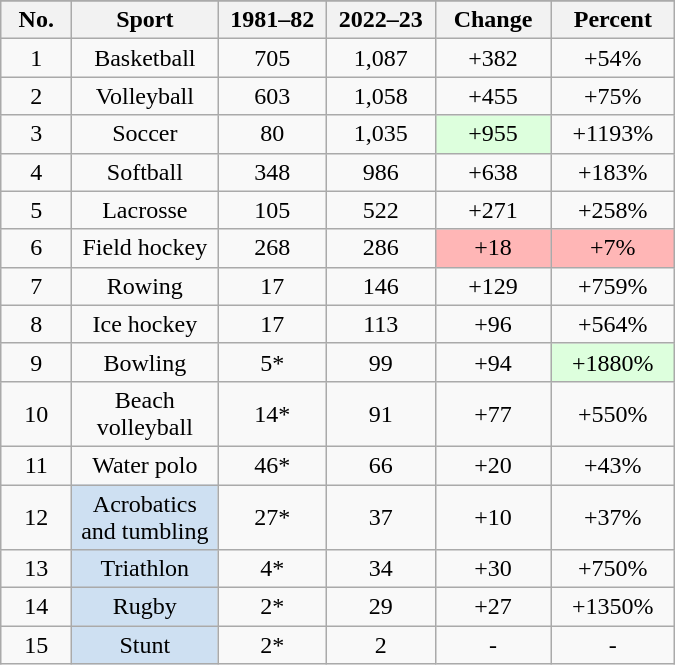<table class="wikitable sortable" style="text-align: center">
<tr>
</tr>
<tr>
<th width=40>No.</th>
<th width=90>Sport</th>
<th width=65>1981–82</th>
<th width=65>2022–23</th>
<th width=70>Change</th>
<th width=75>Percent</th>
</tr>
<tr>
<td>1</td>
<td>Basketball</td>
<td>705</td>
<td>1,087</td>
<td>+382</td>
<td>+54%</td>
</tr>
<tr>
<td>2</td>
<td>Volleyball</td>
<td>603</td>
<td>1,058</td>
<td>+455</td>
<td>+75%</td>
</tr>
<tr>
<td>3</td>
<td>Soccer</td>
<td>80</td>
<td>1,035</td>
<td style="background:#dfd;">+955</td>
<td>+1193%</td>
</tr>
<tr>
<td>4</td>
<td>Softball</td>
<td>348</td>
<td>986</td>
<td>+638</td>
<td>+183%</td>
</tr>
<tr>
<td>5</td>
<td>Lacrosse</td>
<td>105</td>
<td>522</td>
<td>+271</td>
<td>+258%</td>
</tr>
<tr>
<td>6</td>
<td>Field hockey</td>
<td>268</td>
<td>286</td>
<td style="background:#ffb6b6;">+18</td>
<td style="background:#ffb6b6;">+7%</td>
</tr>
<tr>
<td>7</td>
<td>Rowing</td>
<td>17</td>
<td>146</td>
<td>+129</td>
<td>+759%</td>
</tr>
<tr>
<td>8</td>
<td>Ice hockey</td>
<td>17</td>
<td>113</td>
<td>+96</td>
<td>+564%</td>
</tr>
<tr>
<td>9</td>
<td>Bowling</td>
<td>5*</td>
<td>99</td>
<td>+94</td>
<td style="background:#dfd;">+1880%</td>
</tr>
<tr>
<td>10</td>
<td>Beach volleyball</td>
<td>14*</td>
<td>91</td>
<td>+77</td>
<td>+550%</td>
</tr>
<tr>
<td>11</td>
<td>Water polo</td>
<td>46*</td>
<td>66</td>
<td>+20</td>
<td>+43%</td>
</tr>
<tr>
<td>12</td>
<td style="background:#CEE0F2;">Acrobatics and tumbling</td>
<td>27*</td>
<td>37</td>
<td>+10</td>
<td>+37%</td>
</tr>
<tr>
<td>13</td>
<td style="background:#CEE0F2;">Triathlon</td>
<td>4*</td>
<td>34</td>
<td>+30</td>
<td>+750%</td>
</tr>
<tr>
<td>14</td>
<td style="background:#CEE0F2;">Rugby</td>
<td>2*</td>
<td>29</td>
<td>+27</td>
<td>+1350%</td>
</tr>
<tr>
<td>15</td>
<td style="background:#CEE0F2;">Stunt</td>
<td>2*</td>
<td>2</td>
<td>-</td>
<td>-</td>
</tr>
</table>
